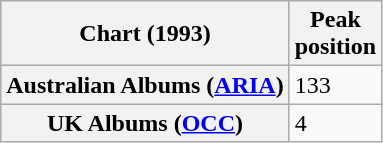<table class="wikitable plainrowheaders">
<tr>
<th>Chart (1993)</th>
<th>Peak<br>position</th>
</tr>
<tr>
<th scope="row">Australian Albums (<a href='#'>ARIA</a>)</th>
<td>133</td>
</tr>
<tr>
<th scope="row">UK Albums (<a href='#'>OCC</a>)</th>
<td>4</td>
</tr>
</table>
